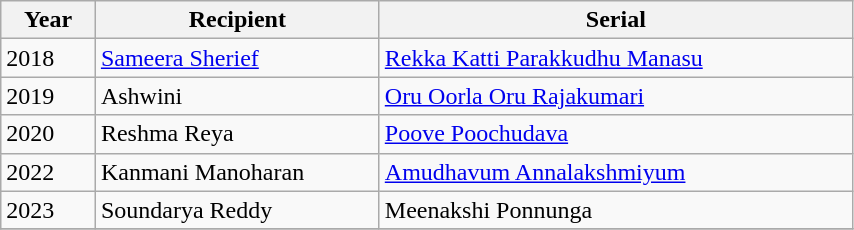<table class="wikitable" width="45%">
<tr>
<th style="width:10%;">Year</th>
<th style="width:30%;">Recipient</th>
<th style="width:50%;">Serial</th>
</tr>
<tr>
<td>2018</td>
<td><a href='#'>Sameera Sherief</a></td>
<td><a href='#'>Rekka Katti Parakkudhu Manasu</a></td>
</tr>
<tr>
<td>2019</td>
<td>Ashwini</td>
<td><a href='#'>Oru Oorla Oru Rajakumari</a></td>
</tr>
<tr>
<td>2020</td>
<td>Reshma Reya</td>
<td><a href='#'>Poove Poochudava</a></td>
</tr>
<tr>
<td>2022</td>
<td>Kanmani Manoharan</td>
<td><a href='#'>Amudhavum Annalakshmiyum</a></td>
</tr>
<tr>
<td>2023</td>
<td>Soundarya Reddy</td>
<td>Meenakshi Ponnunga</td>
</tr>
<tr>
</tr>
</table>
